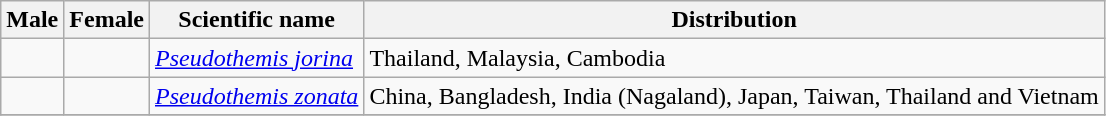<table class="wikitable">
<tr>
<th>Male</th>
<th>Female</th>
<th>Scientific name</th>
<th>Distribution</th>
</tr>
<tr>
<td></td>
<td></td>
<td><em><a href='#'>Pseudothemis jorina</a></em> </td>
<td>Thailand, Malaysia, Cambodia</td>
</tr>
<tr>
<td></td>
<td></td>
<td><em><a href='#'>Pseudothemis zonata</a></em> </td>
<td>China, Bangladesh, India (Nagaland), Japan,  Taiwan, Thailand  and Vietnam</td>
</tr>
<tr>
</tr>
</table>
